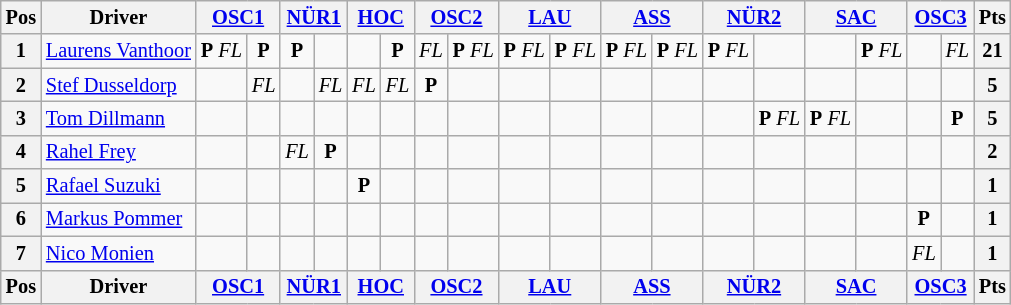<table class="wikitable" style="font-size: 85%; text-align:center">
<tr valign="top">
<th valign="middle">Pos</th>
<th valign="middle">Driver</th>
<th colspan=2><a href='#'>OSC1</a></th>
<th colspan=2><a href='#'>NÜR1</a></th>
<th colspan=2><a href='#'>HOC</a></th>
<th colspan=2><a href='#'>OSC2</a></th>
<th colspan=2><a href='#'>LAU</a></th>
<th colspan=2><a href='#'>ASS</a></th>
<th colspan=2><a href='#'>NÜR2</a></th>
<th colspan=2><a href='#'>SAC</a></th>
<th colspan=2><a href='#'>OSC3</a></th>
<th valign="middle">Pts</th>
</tr>
<tr>
<th>1</th>
<td align=left> <a href='#'>Laurens Vanthoor</a></td>
<td><strong>P</strong> <em>FL</em></td>
<td><strong>P</strong></td>
<td><strong>P</strong></td>
<td></td>
<td></td>
<td><strong>P</strong></td>
<td><em>FL</em></td>
<td><strong>P</strong> <em>FL</em></td>
<td><strong>P</strong> <em>FL</em></td>
<td><strong>P</strong> <em>FL</em></td>
<td><strong>P</strong> <em>FL</em></td>
<td><strong>P</strong> <em>FL</em></td>
<td><strong>P</strong> <em>FL</em></td>
<td></td>
<td></td>
<td><strong>P</strong> <em>FL</em></td>
<td></td>
<td><em>FL</em></td>
<th>21</th>
</tr>
<tr>
<th>2</th>
<td align=left> <a href='#'>Stef Dusseldorp</a></td>
<td></td>
<td><em>FL</em></td>
<td></td>
<td><em>FL</em></td>
<td><em>FL</em></td>
<td><em>FL</em></td>
<td><strong>P</strong></td>
<td></td>
<td></td>
<td></td>
<td></td>
<td></td>
<td></td>
<td></td>
<td></td>
<td></td>
<td></td>
<td></td>
<th>5</th>
</tr>
<tr>
<th>3</th>
<td align=left> <a href='#'>Tom Dillmann</a></td>
<td></td>
<td></td>
<td></td>
<td></td>
<td></td>
<td></td>
<td></td>
<td></td>
<td></td>
<td></td>
<td></td>
<td></td>
<td></td>
<td><strong>P</strong> <em>FL</em></td>
<td><strong>P</strong> <em>FL</em></td>
<td></td>
<td></td>
<td><strong>P</strong></td>
<th>5</th>
</tr>
<tr>
<th>4</th>
<td align=left> <a href='#'>Rahel Frey</a></td>
<td></td>
<td></td>
<td><em>FL</em></td>
<td><strong>P</strong></td>
<td></td>
<td></td>
<td></td>
<td></td>
<td></td>
<td></td>
<td></td>
<td></td>
<td></td>
<td></td>
<td></td>
<td></td>
<td></td>
<td></td>
<th>2</th>
</tr>
<tr>
<th>5</th>
<td align=left> <a href='#'>Rafael Suzuki</a></td>
<td></td>
<td></td>
<td></td>
<td></td>
<td><strong>P</strong></td>
<td></td>
<td></td>
<td></td>
<td></td>
<td></td>
<td></td>
<td></td>
<td></td>
<td></td>
<td></td>
<td></td>
<td></td>
<td></td>
<th>1</th>
</tr>
<tr>
<th>6</th>
<td align=left> <a href='#'>Markus Pommer</a></td>
<td></td>
<td></td>
<td></td>
<td></td>
<td></td>
<td></td>
<td></td>
<td></td>
<td></td>
<td></td>
<td></td>
<td></td>
<td></td>
<td></td>
<td></td>
<td></td>
<td><strong>P</strong></td>
<td></td>
<th>1</th>
</tr>
<tr>
<th>7</th>
<td align=left> <a href='#'>Nico Monien</a></td>
<td></td>
<td></td>
<td></td>
<td></td>
<td></td>
<td></td>
<td></td>
<td></td>
<td></td>
<td></td>
<td></td>
<td></td>
<td></td>
<td></td>
<td></td>
<td></td>
<td><em>FL</em></td>
<td></td>
<th>1</th>
</tr>
<tr valign="top">
<th valign="middle">Pos</th>
<th valign="middle">Driver</th>
<th colspan=2><a href='#'>OSC1</a></th>
<th colspan=2><a href='#'>NÜR1</a></th>
<th colspan=2><a href='#'>HOC</a></th>
<th colspan=2><a href='#'>OSC2</a></th>
<th colspan=2><a href='#'>LAU</a></th>
<th colspan=2><a href='#'>ASS</a></th>
<th colspan=2><a href='#'>NÜR2</a></th>
<th colspan=2><a href='#'>SAC</a></th>
<th colspan=2><a href='#'>OSC3</a></th>
<th valign="middle">Pts</th>
</tr>
</table>
